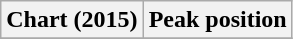<table class="wikitable plainrowheaders sortable" style="text-align:center;">
<tr>
<th align="left">Chart (2015)</th>
<th align="center">Peak position</th>
</tr>
<tr>
</tr>
</table>
